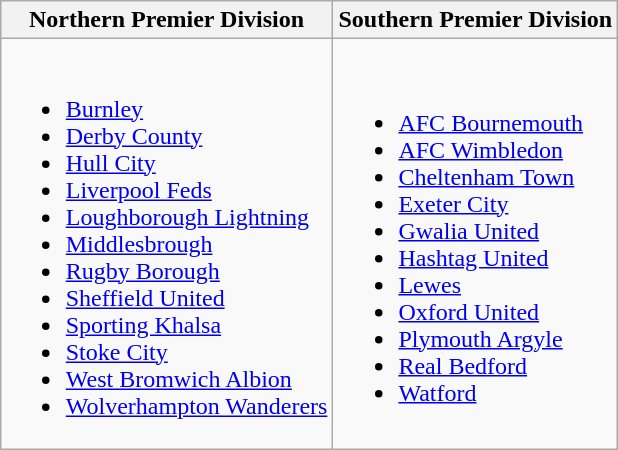<table class="wikitable" style="margin: auto; border: none;">
<tr>
<th>Northern Premier Division</th>
<th>Southern Premier Division</th>
</tr>
<tr>
<td><br><ul><li><a href='#'>Burnley</a></li><li><a href='#'>Derby County</a></li><li><a href='#'>Hull City</a></li><li><a href='#'>Liverpool Feds</a></li><li><a href='#'>Loughborough Lightning</a></li><li><a href='#'>Middlesbrough</a></li><li><a href='#'>Rugby Borough</a></li><li><a href='#'>Sheffield United</a></li><li><a href='#'>Sporting Khalsa</a></li><li><a href='#'>Stoke City</a></li><li><a href='#'>West Bromwich Albion</a></li><li><a href='#'>Wolverhampton Wanderers</a></li></ul></td>
<td><br><ul><li><a href='#'>AFC Bournemouth</a></li><li><a href='#'>AFC Wimbledon</a></li><li><a href='#'>Cheltenham Town</a></li><li><a href='#'>Exeter City</a></li><li><a href='#'>Gwalia United</a></li><li><a href='#'>Hashtag United</a></li><li><a href='#'>Lewes</a></li><li><a href='#'>Oxford United</a></li><li><a href='#'>Plymouth Argyle</a></li><li><a href='#'>Real Bedford</a></li><li><a href='#'>Watford</a></li></ul></td>
</tr>
</table>
